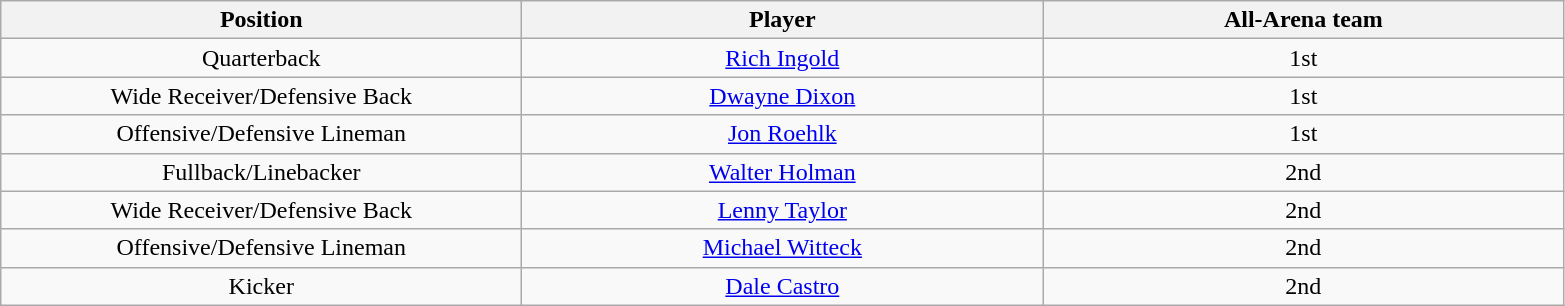<table class="wikitable sortable">
<tr>
<th bgcolor="#DDDDFF" width="20%">Position</th>
<th bgcolor="#DDDDFF" width="20%">Player</th>
<th bgcolor="#DDDDFF" width="20%">All-Arena team</th>
</tr>
<tr align="center">
<td>Quarterback</td>
<td><a href='#'>Rich Ingold</a></td>
<td>1st</td>
</tr>
<tr align="center">
<td>Wide Receiver/Defensive Back</td>
<td><a href='#'>Dwayne Dixon</a></td>
<td>1st</td>
</tr>
<tr align="center">
<td>Offensive/Defensive Lineman</td>
<td><a href='#'>Jon Roehlk</a></td>
<td>1st</td>
</tr>
<tr align="center">
<td>Fullback/Linebacker</td>
<td><a href='#'>Walter Holman</a></td>
<td>2nd</td>
</tr>
<tr align="center">
<td>Wide Receiver/Defensive Back</td>
<td><a href='#'>Lenny Taylor</a></td>
<td>2nd</td>
</tr>
<tr align="center">
<td>Offensive/Defensive Lineman</td>
<td><a href='#'>Michael Witteck</a></td>
<td>2nd</td>
</tr>
<tr align="center">
<td>Kicker</td>
<td><a href='#'>Dale Castro</a></td>
<td>2nd</td>
</tr>
</table>
